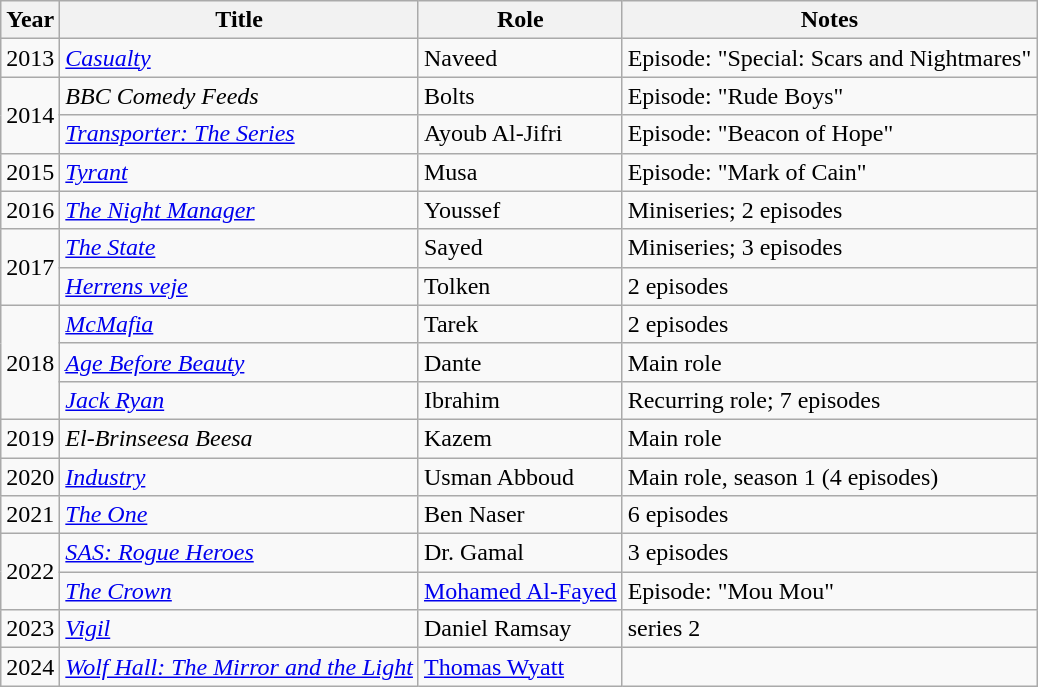<table class="wikitable sortable">
<tr>
<th>Year</th>
<th>Title</th>
<th>Role</th>
<th class="unsortable">Notes</th>
</tr>
<tr>
<td>2013</td>
<td><em><a href='#'>Casualty</a></em></td>
<td>Naveed</td>
<td>Episode: "Special: Scars and Nightmares"</td>
</tr>
<tr>
<td rowspan="2">2014</td>
<td><em>BBC Comedy Feeds</em></td>
<td>Bolts</td>
<td>Episode: "Rude Boys"</td>
</tr>
<tr>
<td><em><a href='#'>Transporter: The Series</a></em></td>
<td>Ayoub Al-Jifri</td>
<td>Episode: "Beacon of Hope"</td>
</tr>
<tr>
<td>2015</td>
<td><em><a href='#'>Tyrant</a></em></td>
<td>Musa</td>
<td>Episode: "Mark of Cain"</td>
</tr>
<tr>
<td>2016</td>
<td><em><a href='#'>The Night Manager</a></em></td>
<td>Youssef</td>
<td>Miniseries; 2 episodes</td>
</tr>
<tr>
<td rowspan="2">2017</td>
<td><em><a href='#'>The State</a></em></td>
<td>Sayed</td>
<td>Miniseries; 3 episodes</td>
</tr>
<tr>
<td><em><a href='#'>Herrens veje</a></em></td>
<td>Tolken</td>
<td>2 episodes</td>
</tr>
<tr>
<td rowspan="3">2018</td>
<td><em><a href='#'>McMafia</a></em></td>
<td>Tarek</td>
<td>2 episodes</td>
</tr>
<tr>
<td><em><a href='#'>Age Before Beauty</a></em></td>
<td>Dante</td>
<td>Main role</td>
</tr>
<tr>
<td><em><a href='#'>Jack Ryan</a></em></td>
<td>Ibrahim</td>
<td>Recurring role; 7 episodes</td>
</tr>
<tr>
<td>2019</td>
<td><em>El-Brinseesa Beesa</em></td>
<td>Kazem</td>
<td>Main role</td>
</tr>
<tr>
<td>2020</td>
<td><em><a href='#'>Industry</a></em></td>
<td>Usman Abboud</td>
<td>Main role, season 1 (4 episodes)</td>
</tr>
<tr>
<td>2021</td>
<td><em><a href='#'>The One</a></em></td>
<td>Ben Naser</td>
<td>6 episodes</td>
</tr>
<tr>
<td rowspan="2">2022</td>
<td><em><a href='#'>SAS: Rogue Heroes</a></em></td>
<td>Dr. Gamal</td>
<td>3 episodes</td>
</tr>
<tr>
<td><em><a href='#'>The Crown</a></em></td>
<td><a href='#'>Mohamed Al-Fayed</a></td>
<td>Episode: "Mou Mou"</td>
</tr>
<tr>
<td>2023</td>
<td><em><a href='#'>Vigil</a></em></td>
<td>Daniel Ramsay</td>
<td>series 2</td>
</tr>
<tr>
<td>2024</td>
<td><em><a href='#'>Wolf Hall: The Mirror and the Light</a></em></td>
<td><a href='#'>Thomas Wyatt</a></td>
<td></td>
</tr>
</table>
